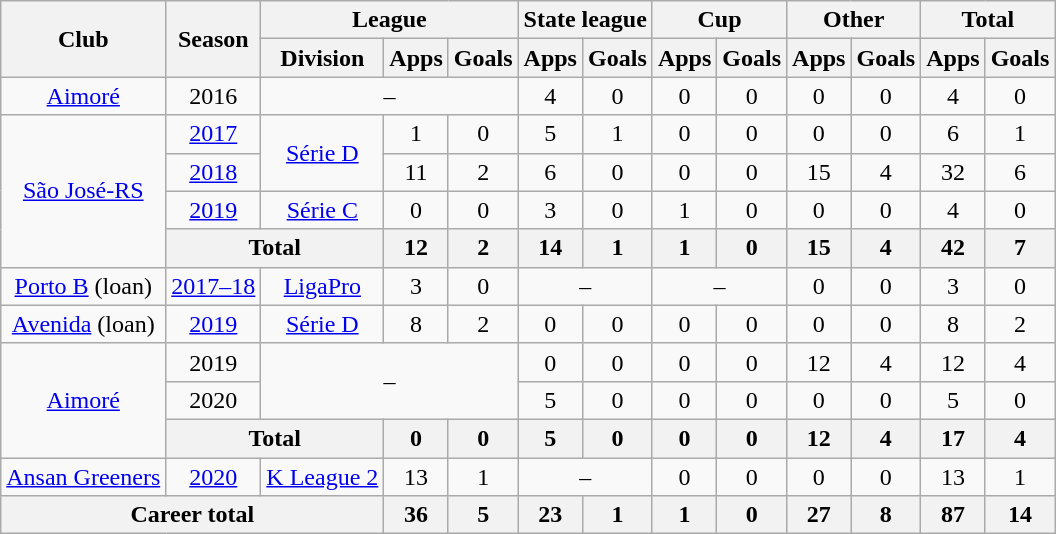<table class="wikitable" style="text-align: center">
<tr>
<th rowspan="2">Club</th>
<th rowspan="2">Season</th>
<th colspan="3">League</th>
<th colspan="2">State league</th>
<th colspan="2">Cup</th>
<th colspan="2">Other</th>
<th colspan="2">Total</th>
</tr>
<tr>
<th>Division</th>
<th>Apps</th>
<th>Goals</th>
<th>Apps</th>
<th>Goals</th>
<th>Apps</th>
<th>Goals</th>
<th>Apps</th>
<th>Goals</th>
<th>Apps</th>
<th>Goals</th>
</tr>
<tr>
<td><a href='#'>Aimoré</a></td>
<td>2016</td>
<td colspan="3">–</td>
<td>4</td>
<td>0</td>
<td>0</td>
<td>0</td>
<td>0</td>
<td>0</td>
<td>4</td>
<td>0</td>
</tr>
<tr>
<td rowspan="4"><a href='#'>São José-RS</a></td>
<td><a href='#'>2017</a></td>
<td rowspan="2"><a href='#'>Série D</a></td>
<td>1</td>
<td>0</td>
<td>5</td>
<td>1</td>
<td>0</td>
<td>0</td>
<td>0</td>
<td>0</td>
<td>6</td>
<td>1</td>
</tr>
<tr>
<td><a href='#'>2018</a></td>
<td>11</td>
<td>2</td>
<td>6</td>
<td>0</td>
<td>0</td>
<td>0</td>
<td>15</td>
<td>4</td>
<td>32</td>
<td>6</td>
</tr>
<tr>
<td><a href='#'>2019</a></td>
<td><a href='#'>Série C</a></td>
<td>0</td>
<td>0</td>
<td>3</td>
<td>0</td>
<td>1</td>
<td>0</td>
<td>0</td>
<td>0</td>
<td>4</td>
<td>0</td>
</tr>
<tr>
<th colspan="2"><strong>Total</strong></th>
<th>12</th>
<th>2</th>
<th>14</th>
<th>1</th>
<th>1</th>
<th>0</th>
<th>15</th>
<th>4</th>
<th>42</th>
<th>7</th>
</tr>
<tr>
<td><a href='#'>Porto B</a> (loan)</td>
<td><a href='#'>2017–18</a></td>
<td><a href='#'>LigaPro</a></td>
<td>3</td>
<td>0</td>
<td colspan="2">–</td>
<td colspan="2">–</td>
<td>0</td>
<td>0</td>
<td>3</td>
<td>0</td>
</tr>
<tr>
<td><a href='#'>Avenida</a> (loan)</td>
<td><a href='#'>2019</a></td>
<td><a href='#'>Série D</a></td>
<td>8</td>
<td>2</td>
<td>0</td>
<td>0</td>
<td>0</td>
<td>0</td>
<td>0</td>
<td>0</td>
<td>8</td>
<td>2</td>
</tr>
<tr>
<td rowspan="3"><a href='#'>Aimoré</a></td>
<td>2019</td>
<td colspan="3" rowspan="2">–</td>
<td>0</td>
<td>0</td>
<td>0</td>
<td>0</td>
<td>12</td>
<td>4</td>
<td>12</td>
<td>4</td>
</tr>
<tr>
<td>2020</td>
<td>5</td>
<td>0</td>
<td>0</td>
<td>0</td>
<td>0</td>
<td>0</td>
<td>5</td>
<td>0</td>
</tr>
<tr>
<th colspan="2"><strong>Total</strong></th>
<th>0</th>
<th>0</th>
<th>5</th>
<th>0</th>
<th>0</th>
<th>0</th>
<th>12</th>
<th>4</th>
<th>17</th>
<th>4</th>
</tr>
<tr>
<td><a href='#'>Ansan Greeners</a></td>
<td><a href='#'>2020</a></td>
<td><a href='#'>K League 2</a></td>
<td>13</td>
<td>1</td>
<td colspan="2">–</td>
<td>0</td>
<td>0</td>
<td>0</td>
<td>0</td>
<td>13</td>
<td>1</td>
</tr>
<tr>
<th colspan="3"><strong>Career total</strong></th>
<th>36</th>
<th>5</th>
<th>23</th>
<th>1</th>
<th>1</th>
<th>0</th>
<th>27</th>
<th>8</th>
<th>87</th>
<th>14</th>
</tr>
</table>
